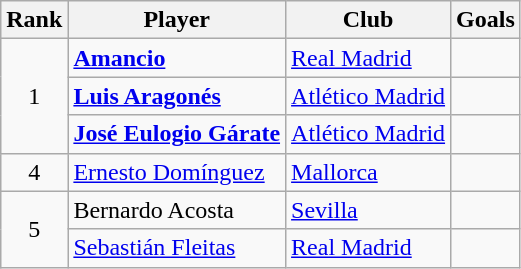<table class="wikitable">
<tr>
<th>Rank</th>
<th>Player</th>
<th>Club</th>
<th>Goals</th>
</tr>
<tr>
<td rowspan="3" style="text-align:center;">1</td>
<td> <strong><a href='#'>Amancio</a></strong></td>
<td><a href='#'>Real Madrid</a></td>
<td></td>
</tr>
<tr>
<td> <strong><a href='#'>Luis Aragonés</a></strong></td>
<td><a href='#'>Atlético Madrid</a></td>
<td></td>
</tr>
<tr>
<td> <strong><a href='#'>José Eulogio Gárate</a></strong></td>
<td><a href='#'>Atlético Madrid</a></td>
<td></td>
</tr>
<tr>
<td align="center">4</td>
<td> <a href='#'>Ernesto Domínguez</a></td>
<td><a href='#'>Mallorca</a></td>
<td></td>
</tr>
<tr>
<td rowspan="2" style="text-align:center;">5</td>
<td> Bernardo Acosta</td>
<td><a href='#'>Sevilla</a></td>
<td></td>
</tr>
<tr>
<td> <a href='#'>Sebastián Fleitas</a></td>
<td><a href='#'>Real Madrid</a></td>
<td></td>
</tr>
</table>
